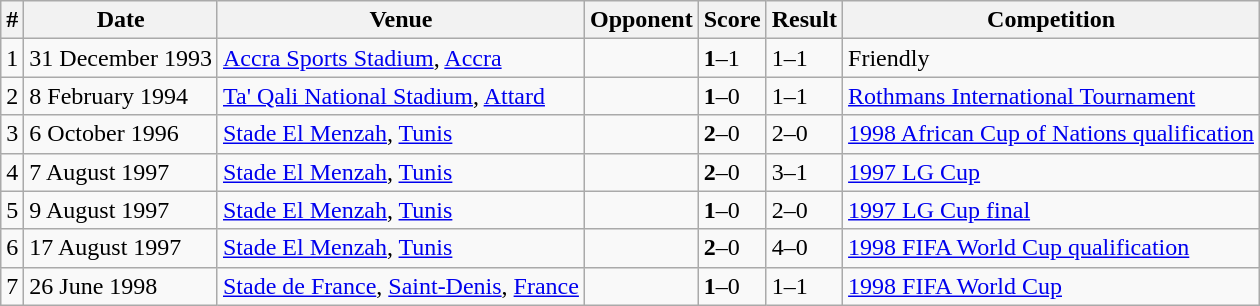<table class="wikitable" style="text-align:left;">
<tr>
<th>#</th>
<th>Date</th>
<th>Venue</th>
<th>Opponent</th>
<th>Score</th>
<th>Result</th>
<th>Competition</th>
</tr>
<tr>
<td>1</td>
<td>31 December 1993</td>
<td><a href='#'>Accra Sports Stadium</a>, <a href='#'>Accra</a></td>
<td></td>
<td><strong>1</strong>–1</td>
<td>1–1</td>
<td>Friendly</td>
</tr>
<tr>
<td>2</td>
<td>8 February 1994</td>
<td><a href='#'>Ta' Qali National Stadium</a>, <a href='#'>Attard</a></td>
<td></td>
<td><strong>1</strong>–0</td>
<td>1–1</td>
<td><a href='#'>Rothmans International Tournament</a></td>
</tr>
<tr>
<td>3</td>
<td>6 October 1996</td>
<td><a href='#'>Stade El Menzah</a>, <a href='#'>Tunis</a></td>
<td></td>
<td><strong>2</strong>–0</td>
<td>2–0</td>
<td><a href='#'>1998 African Cup of Nations qualification</a></td>
</tr>
<tr>
<td>4</td>
<td>7 August 1997</td>
<td><a href='#'>Stade El Menzah</a>, <a href='#'>Tunis</a></td>
<td></td>
<td><strong>2</strong>–0</td>
<td>3–1</td>
<td><a href='#'>1997 LG Cup</a></td>
</tr>
<tr>
<td>5</td>
<td>9 August 1997</td>
<td><a href='#'>Stade El Menzah</a>, <a href='#'>Tunis</a></td>
<td></td>
<td><strong>1</strong>–0</td>
<td>2–0</td>
<td><a href='#'>1997 LG Cup final</a></td>
</tr>
<tr>
<td>6</td>
<td>17 August 1997</td>
<td><a href='#'>Stade El Menzah</a>, <a href='#'>Tunis</a></td>
<td></td>
<td><strong>2</strong>–0</td>
<td>4–0</td>
<td><a href='#'>1998 FIFA World Cup qualification</a></td>
</tr>
<tr>
<td>7</td>
<td>26 June 1998</td>
<td><a href='#'>Stade de France</a>, <a href='#'>Saint-Denis</a>, <a href='#'>France</a></td>
<td></td>
<td><strong>1</strong>–0</td>
<td>1–1</td>
<td><a href='#'>1998 FIFA World Cup</a></td>
</tr>
</table>
